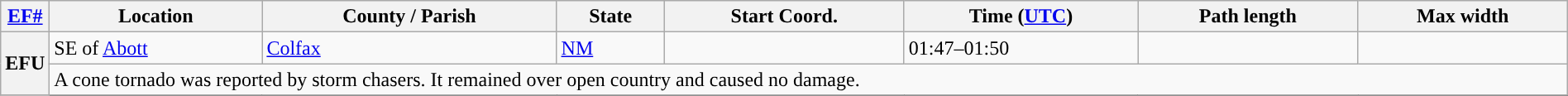<table class="wikitable sortable" style="width:100%;">
<tr>
<th scope="col" width="2%" align="center"><a href='#'>EF#</a></th>
<th scope="col" align="center" class="unsortable">Location</th>
<th scope="col" align="center" class="unsortable">County / Parish</th>
<th scope="col" align="center">State</th>
<th scope="col" align="center">Start Coord.</th>
<th scope="col" align="center">Time (<a href='#'>UTC</a>)</th>
<th scope="col" align="center">Path length</th>
<th scope="col" align="center">Max width</th>
</tr>
<tr>
<th scope="row" rowspan="2" style="background-color:#">EFU</th>
<td>SE of <a href='#'>Abott</a></td>
<td><a href='#'>Colfax</a></td>
<td><a href='#'>NM</a></td>
<td></td>
<td>01:47–01:50</td>
<td></td>
<td></td>
</tr>
<tr class="expand-child">
<td colspan="8" style=" border-bottom: 1px solid black;">A cone tornado was reported by storm chasers. It remained over open country and caused no damage.</td>
</tr>
<tr>
</tr>
</table>
